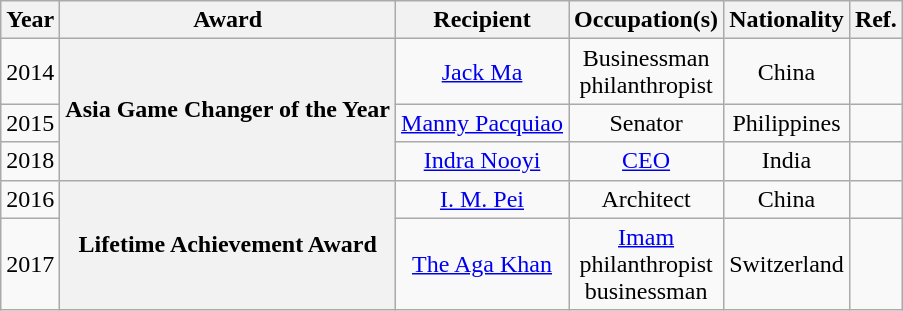<table class="wikitable" plainrowheaders" unsortable style="text-align:center">
<tr>
<th scope=row>Year</th>
<th scope=row>Award</th>
<th scope=row>Recipient</th>
<th scope=row>Occupation(s)</th>
<th scope=row>Nationality</th>
<th scope=row>Ref.</th>
</tr>
<tr>
<td>2014</td>
<th scope="row" rowspan="3">Asia Game Changer of the Year</th>
<td><a href='#'>Jack Ma</a></td>
<td>Businessman<br>philanthropist</td>
<td>China</td>
<td style="text-align:center;"></td>
</tr>
<tr>
<td>2015</td>
<td><a href='#'>Manny Pacquiao</a></td>
<td>Senator</td>
<td>Philippines</td>
<td style="text-align:center;"></td>
</tr>
<tr>
<td>2018</td>
<td><a href='#'>Indra Nooyi</a></td>
<td><a href='#'>CEO</a></td>
<td>India</td>
<td style="text-align:center;"></td>
</tr>
<tr>
<td>2016</td>
<th scope="row" rowspan="2">Lifetime Achievement Award</th>
<td><a href='#'>I. M. Pei</a></td>
<td>Architect</td>
<td>China</td>
<td style="text-align:center;"></td>
</tr>
<tr>
<td>2017</td>
<td><a href='#'>The Aga Khan</a></td>
<td><a href='#'>Imam</a><br>philanthropist<br>businessman</td>
<td>Switzerland</td>
<td style="text-align:center;"></td>
</tr>
</table>
